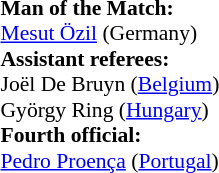<table width=50% style="font-size: 90%">
<tr>
<td><br><strong>Man of the Match:</strong>
<br><a href='#'>Mesut Özil</a> (Germany)<br><strong>Assistant referees:</strong>
<br>Joël De Bruyn (<a href='#'>Belgium</a>)
<br>György Ring (<a href='#'>Hungary</a>)
<br><strong>Fourth official:</strong>
<br><a href='#'>Pedro Proença</a> (<a href='#'>Portugal</a>)</td>
</tr>
</table>
